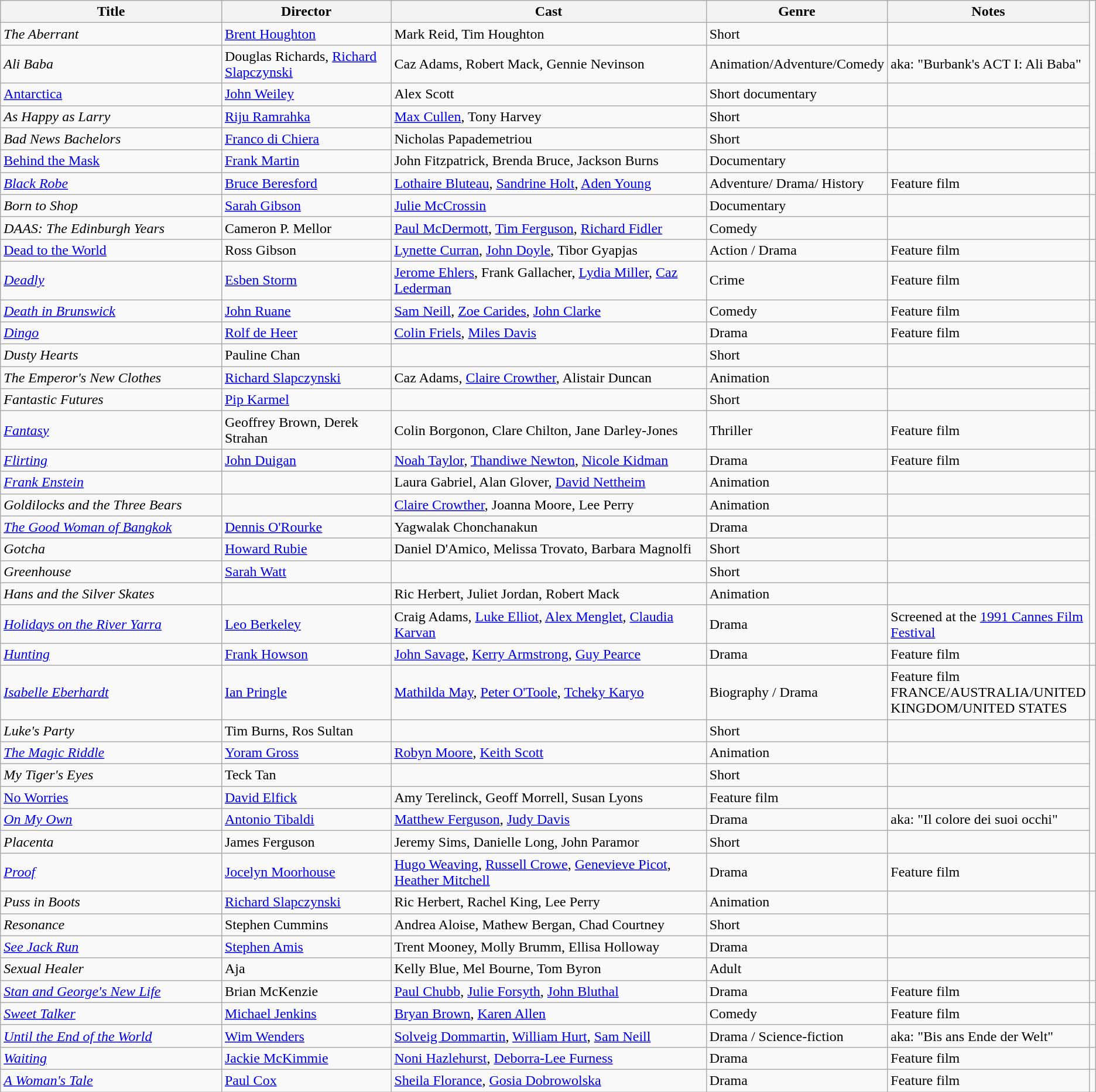<table class="wikitable">
<tr>
<th width="21%">Title</th>
<th width="16%">Director</th>
<th width="30%">Cast</th>
<th width="13%">Genre</th>
<th width="15%">Notes</th>
</tr>
<tr>
<td><em>The Aberrant</em></td>
<td><a href='#'>Brent Houghton</a></td>
<td>Mark Reid, Tim Houghton</td>
<td>Short</td>
<td></td>
</tr>
<tr>
<td><em>Ali Baba</em></td>
<td>Douglas Richards, <a href='#'>Richard Slapczynski</a></td>
<td>Caz Adams, Robert Mack, Gennie Nevinson</td>
<td>Animation/Adventure/Comedy</td>
<td>aka: "Burbank's ACT I: Ali Baba"</td>
</tr>
<tr>
<td><a href='#'>Antarctica</a></td>
<td><a href='#'>John Weiley</a></td>
<td>Alex Scott</td>
<td>Short documentary</td>
<td></td>
</tr>
<tr>
<td><em>As Happy as Larry</em></td>
<td><a href='#'>Riju Ramrahka</a></td>
<td><a href='#'>Max Cullen</a>, Tony Harvey</td>
<td>Short</td>
<td></td>
</tr>
<tr>
<td><em>Bad News Bachelors</em></td>
<td><a href='#'>Franco di Chiera</a></td>
<td>Nicholas Papademetriou</td>
<td>Short</td>
<td></td>
</tr>
<tr>
<td><a href='#'>Behind the Mask</a></td>
<td><a href='#'>Frank Martin</a></td>
<td>John Fitzpatrick, Brenda Bruce, Jackson Burns</td>
<td>Documentary</td>
<td></td>
</tr>
<tr>
<td><em><a href='#'>Black Robe</a></em></td>
<td><a href='#'>Bruce Beresford</a></td>
<td><a href='#'>Lothaire Bluteau</a>, <a href='#'>Sandrine Holt</a>, <a href='#'>Aden Young</a></td>
<td>Adventure/ Drama/ History</td>
<td>Feature film</td>
<td></td>
</tr>
<tr>
<td><em>Born to Shop</em></td>
<td><a href='#'>Sarah Gibson</a></td>
<td><a href='#'>Julie McCrossin</a></td>
<td>Documentary</td>
<td></td>
</tr>
<tr>
<td><em>DAAS: The Edinburgh Years</em></td>
<td>Cameron P. Mellor</td>
<td><a href='#'>Paul McDermott</a>, <a href='#'>Tim Ferguson</a>, <a href='#'>Richard Fidler</a></td>
<td>Comedy</td>
<td></td>
</tr>
<tr>
<td><a href='#'>Dead to the World</a></td>
<td>Ross Gibson</td>
<td><a href='#'>Lynette Curran</a>, <a href='#'>John Doyle</a>, Tibor Gyapjas</td>
<td>Action / Drama</td>
<td>Feature film</td>
<td></td>
</tr>
<tr>
<td><em><a href='#'>Deadly</a></em></td>
<td><a href='#'>Esben Storm</a></td>
<td><a href='#'>Jerome Ehlers</a>, Frank Gallacher, <a href='#'>Lydia Miller</a>, <a href='#'>Caz Lederman</a></td>
<td>Crime</td>
<td>Feature film</td>
<td></td>
</tr>
<tr>
<td><em><a href='#'>Death in Brunswick</a></em></td>
<td><a href='#'>John Ruane</a></td>
<td><a href='#'>Sam Neill</a>, <a href='#'>Zoe Carides</a>, <a href='#'>John Clarke</a></td>
<td>Comedy</td>
<td>Feature film</td>
<td></td>
</tr>
<tr>
<td><em><a href='#'>Dingo</a></em></td>
<td><a href='#'>Rolf de Heer</a></td>
<td><a href='#'>Colin Friels</a>, <a href='#'>Miles Davis</a></td>
<td>Drama</td>
<td>Feature film</td>
<td></td>
</tr>
<tr>
<td><em>Dusty Hearts</em></td>
<td>Pauline Chan</td>
<td></td>
<td>Short</td>
<td></td>
</tr>
<tr>
<td><em>The Emperor's New Clothes</em></td>
<td><a href='#'>Richard Slapczynski</a></td>
<td>Caz Adams, <a href='#'>Claire Crowther</a>, Alistair Duncan</td>
<td>Animation</td>
<td></td>
</tr>
<tr>
<td><em>Fantastic Futures</em></td>
<td><a href='#'>Pip Karmel</a></td>
<td></td>
<td>Short</td>
<td></td>
</tr>
<tr>
<td><em><a href='#'>Fantasy</a></em></td>
<td>Geoffrey Brown, Derek Strahan</td>
<td>Colin Borgonon, Clare Chilton, Jane Darley-Jones</td>
<td>Thriller</td>
<td>Feature film</td>
<td></td>
</tr>
<tr>
<td><em><a href='#'>Flirting</a></em></td>
<td><a href='#'>John Duigan</a></td>
<td><a href='#'>Noah Taylor</a>, <a href='#'>Thandiwe Newton</a>, <a href='#'>Nicole Kidman</a></td>
<td>Drama</td>
<td>Feature film</td>
<td></td>
</tr>
<tr>
<td><em><a href='#'>Frank Enstein</a></em></td>
<td></td>
<td>Laura Gabriel, Alan Glover, <a href='#'>David Nettheim</a></td>
<td>Animation</td>
<td></td>
</tr>
<tr>
<td><em>Goldilocks and the Three Bears</em></td>
<td></td>
<td><a href='#'>Claire Crowther</a>, Joanna Moore, Lee Perry</td>
<td>Animation</td>
<td></td>
</tr>
<tr>
<td><em><a href='#'>The Good Woman of Bangkok</a></em></td>
<td><a href='#'>Dennis O'Rourke</a></td>
<td>Yagwalak Chonchanakun</td>
<td>Drama</td>
<td></td>
</tr>
<tr>
<td><em>Gotcha</em></td>
<td><a href='#'>Howard Rubie</a></td>
<td>Daniel D'Amico, Melissa Trovato, Barbara Magnolfi</td>
<td>Short</td>
<td></td>
</tr>
<tr>
<td><em>Greenhouse</em></td>
<td><a href='#'>Sarah Watt</a></td>
<td></td>
<td>Short</td>
<td></td>
</tr>
<tr>
<td><em>Hans and the Silver Skates</em></td>
<td></td>
<td>Ric Herbert, Juliet Jordan, Robert Mack</td>
<td>Animation</td>
<td></td>
</tr>
<tr>
<td><em><a href='#'>Holidays on the River Yarra</a></em></td>
<td><a href='#'>Leo Berkeley</a></td>
<td>Craig Adams, <a href='#'>Luke Elliot</a>, <a href='#'>Alex Menglet</a>, <a href='#'>Claudia Karvan</a></td>
<td>Drama</td>
<td>Screened at the <a href='#'>1991 Cannes Film Festival</a></td>
</tr>
<tr>
<td><em><a href='#'>Hunting</a></em></td>
<td><a href='#'>Frank Howson</a></td>
<td><a href='#'>John Savage</a>, <a href='#'>Kerry Armstrong</a>, <a href='#'>Guy Pearce</a></td>
<td>Drama</td>
<td>Feature film</td>
<td></td>
</tr>
<tr>
<td><em><a href='#'>Isabelle Eberhardt</a></em></td>
<td><a href='#'>Ian Pringle</a></td>
<td><a href='#'>Mathilda May</a>, <a href='#'>Peter O'Toole</a>, <a href='#'>Tcheky Karyo</a></td>
<td>Biography / Drama</td>
<td>Feature film FRANCE/AUSTRALIA/UNITED KINGDOM/UNITED STATES</td>
<td></td>
</tr>
<tr>
<td><em>Luke's Party</em></td>
<td>Tim Burns, Ros Sultan</td>
<td></td>
<td>Short</td>
<td></td>
</tr>
<tr>
<td><em><a href='#'>The Magic Riddle</a></em></td>
<td><a href='#'>Yoram Gross</a></td>
<td><a href='#'>Robyn Moore</a>, <a href='#'>Keith Scott</a></td>
<td>Animation</td>
<td></td>
</tr>
<tr>
<td><em>My Tiger's Eyes</em></td>
<td>Teck Tan</td>
<td></td>
<td>Short</td>
<td></td>
</tr>
<tr>
<td><a href='#'>No Worries</a></td>
<td><a href='#'>David Elfick</a></td>
<td>Amy Terelinck, Geoff Morrell, Susan Lyons</td>
<td>Feature film</td>
<td></td>
</tr>
<tr>
<td><em><a href='#'>On My Own</a></em></td>
<td><a href='#'>Antonio Tibaldi</a></td>
<td><a href='#'>Matthew Ferguson</a>, <a href='#'>Judy Davis</a></td>
<td>Drama</td>
<td>aka: "Il colore dei suoi occhi"</td>
</tr>
<tr>
<td><em>Placenta</em></td>
<td>James Ferguson</td>
<td>Jeremy Sims, Danielle Long, John Paramor</td>
<td>Short</td>
<td></td>
</tr>
<tr>
<td><em><a href='#'>Proof</a></em></td>
<td><a href='#'>Jocelyn Moorhouse</a></td>
<td><a href='#'>Hugo Weaving</a>, <a href='#'>Russell Crowe</a>, <a href='#'>Genevieve Picot</a>, <a href='#'>Heather Mitchell</a></td>
<td>Drama</td>
<td>Feature film</td>
<td></td>
</tr>
<tr>
<td><em>Puss in Boots</em></td>
<td><a href='#'>Richard Slapczynski</a></td>
<td>Ric Herbert, Rachel King, Lee Perry</td>
<td>Animation</td>
<td></td>
</tr>
<tr>
<td><em>Resonance</em></td>
<td>Stephen Cummins</td>
<td>Andrea Aloise, Mathew Bergan, Chad Courtney</td>
<td>Short</td>
<td></td>
</tr>
<tr>
<td><em><a href='#'>See Jack Run</a></em></td>
<td><a href='#'>Stephen Amis</a></td>
<td>Trent Mooney, Molly Brumm, Ellisa Holloway</td>
<td>Drama</td>
<td></td>
</tr>
<tr>
<td><em>Sexual Healer</em></td>
<td>Aja</td>
<td>Kelly Blue, Mel Bourne, Tom Byron</td>
<td>Adult</td>
<td></td>
</tr>
<tr>
<td><em><a href='#'>Stan and George's New Life</a></em></td>
<td>Brian McKenzie</td>
<td><a href='#'>Paul Chubb</a>, <a href='#'>Julie Forsyth</a>, <a href='#'>John Bluthal</a></td>
<td>Drama</td>
<td>Feature film</td>
<td></td>
</tr>
<tr>
<td><em><a href='#'>Sweet Talker</a></em></td>
<td><a href='#'>Michael Jenkins</a></td>
<td><a href='#'>Bryan Brown</a>, <a href='#'>Karen Allen</a></td>
<td>Comedy</td>
<td>Feature film</td>
<td></td>
</tr>
<tr>
<td><em><a href='#'>Until the End of the World</a></em></td>
<td><a href='#'>Wim Wenders</a></td>
<td><a href='#'>Solveig Dommartin</a>, <a href='#'>William Hurt</a>, <a href='#'>Sam Neill</a></td>
<td>Drama / Science-fiction</td>
<td>aka: "Bis ans Ende der Welt"</td>
</tr>
<tr>
<td><em><a href='#'>Waiting</a></em></td>
<td><a href='#'>Jackie McKimmie</a></td>
<td><a href='#'>Noni Hazlehurst</a>, <a href='#'>Deborra-Lee Furness</a></td>
<td>Drama</td>
<td>Feature film</td>
<td></td>
</tr>
<tr>
<td><em><a href='#'>A Woman's Tale</a></em></td>
<td><a href='#'>Paul Cox</a></td>
<td><a href='#'>Sheila Florance</a>, <a href='#'>Gosia Dobrowolska</a></td>
<td>Drama</td>
<td>Feature film</td>
<td></td>
</tr>
</table>
